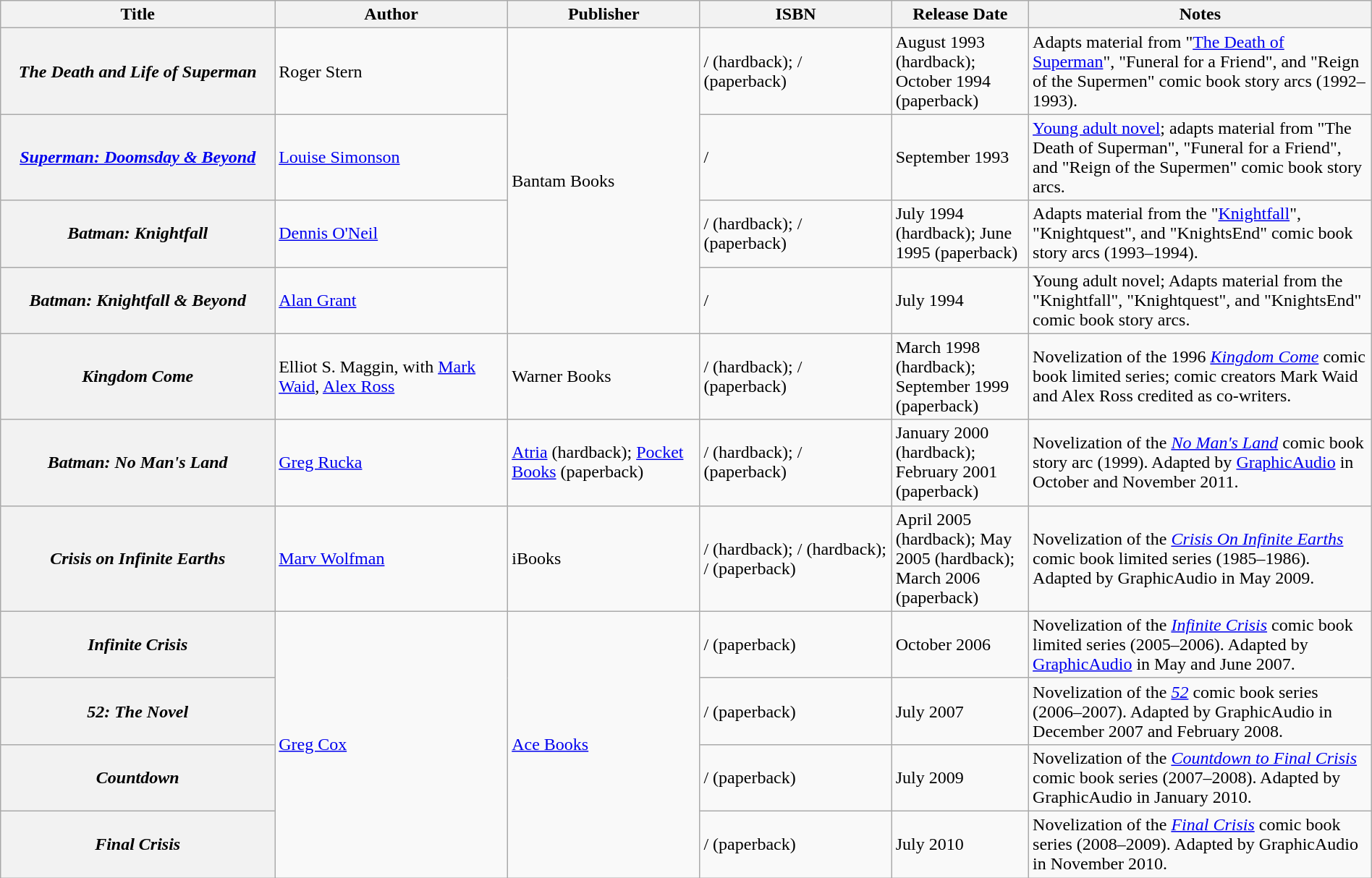<table class="wikitable" width=100%>
<tr>
<th width=20%>Title</th>
<th width=17%>Author</th>
<th width=14%>Publisher</th>
<th width=14%>ISBN</th>
<th width=10%>Release Date</th>
<th width=25%>Notes</th>
</tr>
<tr>
<th><em>The Death and Life of Superman</em></th>
<td>Roger Stern</td>
<td rowspan="4">Bantam Books</td>
<td> /  (hardback);  /  (paperback)</td>
<td>August 1993 (hardback); October 1994 (paperback)</td>
<td>Adapts material from "<a href='#'>The Death of Superman</a>", "Funeral for a Friend", and "Reign of the Supermen" comic book story arcs (1992–1993).</td>
</tr>
<tr>
<th><em><a href='#'>Superman: Doomsday & Beyond</a></em></th>
<td><a href='#'>Louise Simonson</a></td>
<td> / </td>
<td>September 1993</td>
<td><a href='#'>Young adult novel</a>; adapts material from "The Death of Superman", "Funeral for a Friend", and "Reign of the Supermen" comic book story arcs.</td>
</tr>
<tr>
<th><em>Batman: Knightfall</em></th>
<td><a href='#'>Dennis O'Neil</a></td>
<td> /  (hardback);  /  (paperback)</td>
<td>July 1994 (hardback); June 1995 (paperback)</td>
<td>Adapts material from the "<a href='#'>Knightfall</a>", "Knightquest", and "KnightsEnd" comic book story arcs (1993–1994).</td>
</tr>
<tr>
<th><em>Batman: Knightfall & Beyond</em></th>
<td><a href='#'>Alan Grant</a></td>
<td> / </td>
<td>July 1994</td>
<td>Young adult novel; Adapts material from the "Knightfall", "Knightquest", and "KnightsEnd" comic book story arcs.</td>
</tr>
<tr>
<th><em>Kingdom Come</em></th>
<td>Elliot S. Maggin, with <a href='#'>Mark Waid</a>, <a href='#'>Alex Ross</a></td>
<td>Warner Books</td>
<td> /  (hardback);  /  (paperback)</td>
<td>March 1998 (hardback); September 1999 (paperback)</td>
<td>Novelization of the 1996 <em><a href='#'>Kingdom Come</a></em> comic book limited series; comic creators Mark Waid and Alex Ross credited as co-writers.</td>
</tr>
<tr>
<th><em>Batman: No Man's Land</em></th>
<td><a href='#'>Greg Rucka</a></td>
<td><a href='#'>Atria</a> (hardback); <a href='#'>Pocket Books</a> (paperback)</td>
<td> /  (hardback);  /  (paperback)</td>
<td>January 2000 (hardback); February 2001 (paperback)</td>
<td>Novelization of the <em><a href='#'>No Man's Land</a></em> comic book story arc (1999). Adapted by <a href='#'>GraphicAudio</a> in October and November 2011.</td>
</tr>
<tr>
<th><em>Crisis on Infinite Earths</em></th>
<td><a href='#'>Marv Wolfman</a></td>
<td>iBooks</td>
<td> /  (hardback);  /  (hardback);  /  (paperback)</td>
<td>April 2005 (hardback); May 2005 (hardback); March 2006 (paperback)</td>
<td>Novelization of the <em><a href='#'>Crisis On Infinite Earths</a></em> comic book limited series (1985–1986). Adapted by GraphicAudio in May 2009.</td>
</tr>
<tr>
<th><em>Infinite Crisis</em></th>
<td rowspan="4"><a href='#'>Greg Cox</a></td>
<td rowspan="4"><a href='#'>Ace Books</a></td>
<td> /  (paperback)</td>
<td>October 2006</td>
<td>Novelization of the <em><a href='#'>Infinite Crisis</a></em> comic book limited series (2005–2006). Adapted by <a href='#'>GraphicAudio</a> in May and June 2007.</td>
</tr>
<tr>
<th><em>52: The Novel</em></th>
<td> /  (paperback)</td>
<td>July 2007</td>
<td>Novelization of the <em><a href='#'>52</a></em> comic book series (2006–2007). Adapted by GraphicAudio in December 2007 and February 2008.</td>
</tr>
<tr>
<th><em>Countdown</em></th>
<td> /  (paperback)</td>
<td>July 2009</td>
<td>Novelization of the <em><a href='#'>Countdown to Final Crisis</a></em> comic book series (2007–2008). Adapted by GraphicAudio in January 2010.</td>
</tr>
<tr>
<th><em>Final Crisis</em></th>
<td> /  (paperback)</td>
<td>July 2010</td>
<td>Novelization of the <em><a href='#'>Final Crisis</a></em> comic book series (2008–2009). Adapted by GraphicAudio in November 2010.</td>
</tr>
</table>
